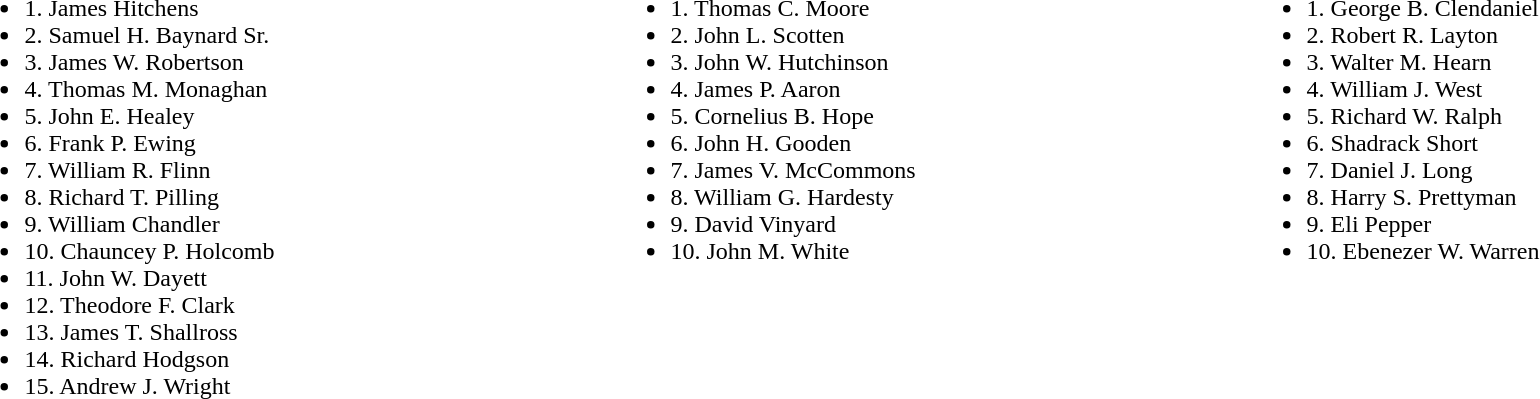<table width=100%>
<tr valign=top>
<td><br><ul><li>1. James Hitchens</li><li>2. Samuel H. Baynard Sr.</li><li>3. James W. Robertson</li><li>4. Thomas M. Monaghan</li><li>5. John E. Healey</li><li>6. Frank P. Ewing</li><li>7. William R. Flinn</li><li>8. Richard T. Pilling</li><li>9. William Chandler</li><li>10. Chauncey P. Holcomb</li><li>11. John W. Dayett</li><li>12. Theodore F. Clark</li><li>13. James T. Shallross</li><li>14. Richard Hodgson</li><li>15. Andrew J. Wright</li></ul></td>
<td><br><ul><li>1. Thomas C. Moore</li><li>2. John L. Scotten</li><li>3. John W. Hutchinson</li><li>4. James P. Aaron</li><li>5. Cornelius B. Hope</li><li>6. John H. Gooden</li><li>7. James V. McCommons</li><li>8. William G. Hardesty</li><li>9. David Vinyard</li><li>10. John M. White</li></ul></td>
<td><br><ul><li>1. George B. Clendaniel</li><li>2. Robert R. Layton</li><li>3. Walter M. Hearn</li><li>4. William J. West</li><li>5. Richard W. Ralph</li><li>6. Shadrack Short</li><li>7. Daniel J. Long</li><li>8. Harry S. Prettyman</li><li>9. Eli Pepper</li><li>10. Ebenezer W. Warren</li></ul></td>
</tr>
</table>
